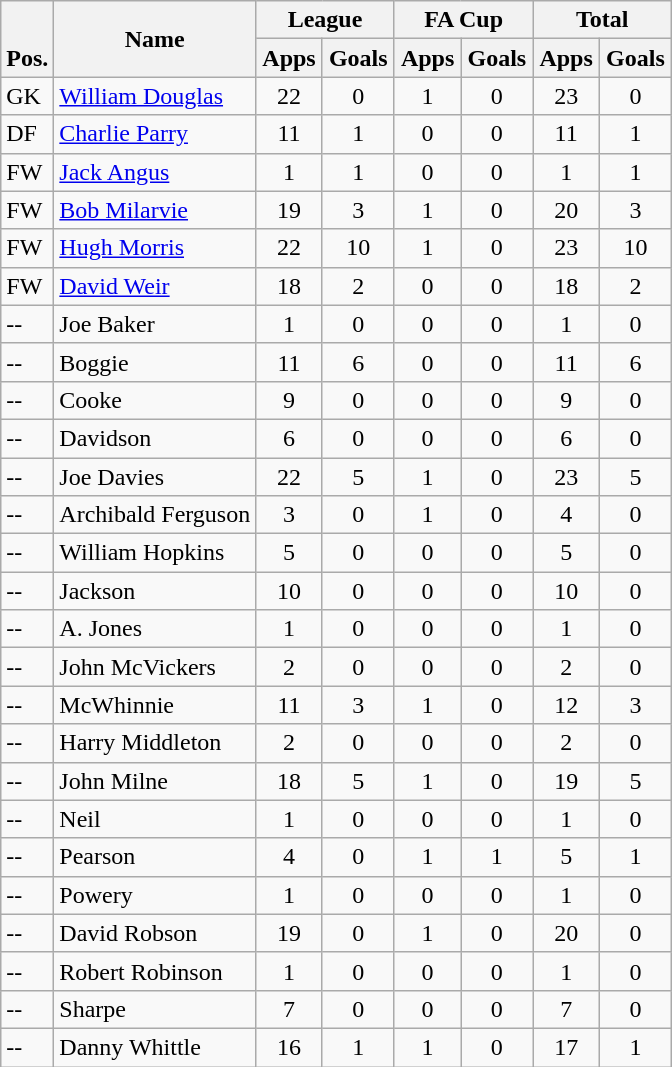<table class="wikitable" style="text-align:center">
<tr>
<th rowspan="2" style="vertical-align:bottom;">Pos.</th>
<th rowspan="2">Name</th>
<th colspan="2" style="width:85px;">League</th>
<th colspan="2" style="width:85px;">FA Cup</th>
<th colspan="2" style="width:85px;">Total</th>
</tr>
<tr>
<th>Apps</th>
<th>Goals</th>
<th>Apps</th>
<th>Goals</th>
<th>Apps</th>
<th>Goals</th>
</tr>
<tr>
<td align="left">GK</td>
<td align="left"> <a href='#'>William Douglas</a></td>
<td>22</td>
<td>0</td>
<td>1</td>
<td>0</td>
<td>23</td>
<td>0</td>
</tr>
<tr>
<td align="left">DF</td>
<td align="left"> <a href='#'>Charlie Parry</a></td>
<td>11</td>
<td>1</td>
<td>0</td>
<td>0</td>
<td>11</td>
<td>1</td>
</tr>
<tr>
<td align="left">FW</td>
<td align="left"> <a href='#'>Jack Angus</a></td>
<td>1</td>
<td>1</td>
<td>0</td>
<td>0</td>
<td>1</td>
<td>1</td>
</tr>
<tr>
<td align="left">FW</td>
<td align="left"> <a href='#'>Bob Milarvie</a></td>
<td>19</td>
<td>3</td>
<td>1</td>
<td>0</td>
<td>20</td>
<td>3</td>
</tr>
<tr>
<td align="left">FW</td>
<td align="left"> <a href='#'>Hugh Morris</a></td>
<td>22</td>
<td>10</td>
<td>1</td>
<td>0</td>
<td>23</td>
<td>10</td>
</tr>
<tr>
<td align="left">FW</td>
<td align="left"> <a href='#'>David Weir</a></td>
<td>18</td>
<td>2</td>
<td>0</td>
<td>0</td>
<td>18</td>
<td>2</td>
</tr>
<tr>
<td align="left">--</td>
<td align="left">Joe Baker</td>
<td>1</td>
<td>0</td>
<td>0</td>
<td>0</td>
<td>1</td>
<td>0</td>
</tr>
<tr>
<td align="left">--</td>
<td align="left">Boggie</td>
<td>11</td>
<td>6</td>
<td>0</td>
<td>0</td>
<td>11</td>
<td>6</td>
</tr>
<tr>
<td align="left">--</td>
<td align="left">Cooke</td>
<td>9</td>
<td>0</td>
<td>0</td>
<td>0</td>
<td>9</td>
<td>0</td>
</tr>
<tr>
<td align="left">--</td>
<td align="left">Davidson</td>
<td>6</td>
<td>0</td>
<td>0</td>
<td>0</td>
<td>6</td>
<td>0</td>
</tr>
<tr>
<td align="left">--</td>
<td align="left">Joe Davies</td>
<td>22</td>
<td>5</td>
<td>1</td>
<td>0</td>
<td>23</td>
<td>5</td>
</tr>
<tr>
<td align="left">--</td>
<td align="left">Archibald Ferguson</td>
<td>3</td>
<td>0</td>
<td>1</td>
<td>0</td>
<td>4</td>
<td>0</td>
</tr>
<tr>
<td align="left">--</td>
<td align="left">William Hopkins</td>
<td>5</td>
<td>0</td>
<td>0</td>
<td>0</td>
<td>5</td>
<td>0</td>
</tr>
<tr>
<td align="left">--</td>
<td align="left">Jackson</td>
<td>10</td>
<td>0</td>
<td>0</td>
<td>0</td>
<td>10</td>
<td>0</td>
</tr>
<tr>
<td align="left">--</td>
<td align="left">A. Jones</td>
<td>1</td>
<td>0</td>
<td>0</td>
<td>0</td>
<td>1</td>
<td>0</td>
</tr>
<tr>
<td align="left">--</td>
<td align="left">John McVickers</td>
<td>2</td>
<td>0</td>
<td>0</td>
<td>0</td>
<td>2</td>
<td>0</td>
</tr>
<tr>
<td align="left">--</td>
<td align="left">McWhinnie</td>
<td>11</td>
<td>3</td>
<td>1</td>
<td>0</td>
<td>12</td>
<td>3</td>
</tr>
<tr>
<td align="left">--</td>
<td align="left">Harry Middleton</td>
<td>2</td>
<td>0</td>
<td>0</td>
<td>0</td>
<td>2</td>
<td>0</td>
</tr>
<tr>
<td align="left">--</td>
<td align="left">John Milne</td>
<td>18</td>
<td>5</td>
<td>1</td>
<td>0</td>
<td>19</td>
<td>5</td>
</tr>
<tr>
<td align="left">--</td>
<td align="left">Neil</td>
<td>1</td>
<td>0</td>
<td>0</td>
<td>0</td>
<td>1</td>
<td>0</td>
</tr>
<tr>
<td align="left">--</td>
<td align="left">Pearson</td>
<td>4</td>
<td>0</td>
<td>1</td>
<td>1</td>
<td>5</td>
<td>1</td>
</tr>
<tr>
<td align="left">--</td>
<td align="left">Powery</td>
<td>1</td>
<td>0</td>
<td>0</td>
<td>0</td>
<td>1</td>
<td>0</td>
</tr>
<tr>
<td align="left">--</td>
<td align="left">David Robson</td>
<td>19</td>
<td>0</td>
<td>1</td>
<td>0</td>
<td>20</td>
<td>0</td>
</tr>
<tr>
<td align="left">--</td>
<td align="left">Robert Robinson</td>
<td>1</td>
<td>0</td>
<td>0</td>
<td>0</td>
<td>1</td>
<td>0</td>
</tr>
<tr>
<td align="left">--</td>
<td align="left">Sharpe</td>
<td>7</td>
<td>0</td>
<td>0</td>
<td>0</td>
<td>7</td>
<td>0</td>
</tr>
<tr>
<td align="left">--</td>
<td align="left">Danny Whittle</td>
<td>16</td>
<td>1</td>
<td>1</td>
<td>0</td>
<td>17</td>
<td>1</td>
</tr>
</table>
